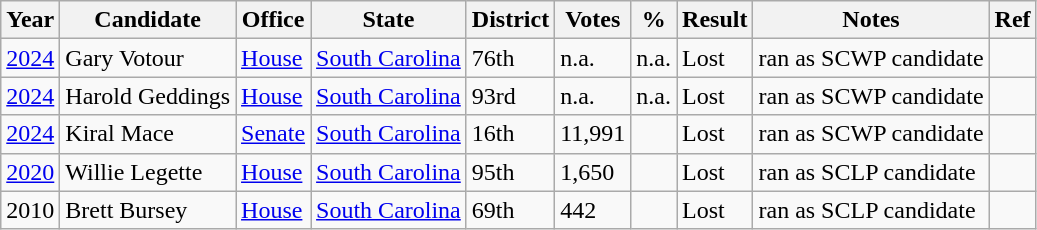<table class="wikitable sortable" style="font-size:100%">
<tr>
<th>Year</th>
<th>Candidate</th>
<th>Office</th>
<th>State</th>
<th>District</th>
<th>Votes</th>
<th>%</th>
<th>Result</th>
<th>Notes</th>
<th>Ref</th>
</tr>
<tr>
<td><a href='#'>2024</a></td>
<td>Gary Votour</td>
<td><a href='#'>House</a></td>
<td><a href='#'>South Carolina</a></td>
<td>76th</td>
<td>n.a.</td>
<td>n.a.</td>
<td> Lost</td>
<td>ran as SCWP candidate</td>
<td></td>
</tr>
<tr>
<td><a href='#'>2024</a></td>
<td>Harold Geddings</td>
<td><a href='#'>House</a></td>
<td><a href='#'>South Carolina</a></td>
<td>93rd</td>
<td>n.a.</td>
<td>n.a.</td>
<td> Lost</td>
<td>ran as SCWP candidate</td>
<td></td>
</tr>
<tr>
<td><a href='#'>2024</a></td>
<td>Kiral Mace</td>
<td><a href='#'>Senate</a></td>
<td><a href='#'>South Carolina</a></td>
<td>16th</td>
<td>11,991</td>
<td></td>
<td> Lost</td>
<td>ran as SCWP candidate</td>
<td></td>
</tr>
<tr>
<td><a href='#'>2020</a></td>
<td>Willie Legette</td>
<td><a href='#'>House</a></td>
<td><a href='#'>South Carolina</a></td>
<td>95th</td>
<td>1,650</td>
<td></td>
<td> Lost</td>
<td>ran as SCLP candidate</td>
<td></td>
</tr>
<tr>
<td>2010</td>
<td>Brett Bursey</td>
<td><a href='#'>House</a></td>
<td><a href='#'>South Carolina</a></td>
<td>69th</td>
<td>442</td>
<td></td>
<td> Lost</td>
<td>ran as SCLP candidate</td>
<td></td>
</tr>
</table>
